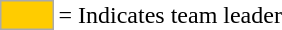<table>
<tr>
<td style="background:#fc0; border:1px solid #aaa; width:2em;"></td>
<td>= Indicates team leader</td>
</tr>
</table>
